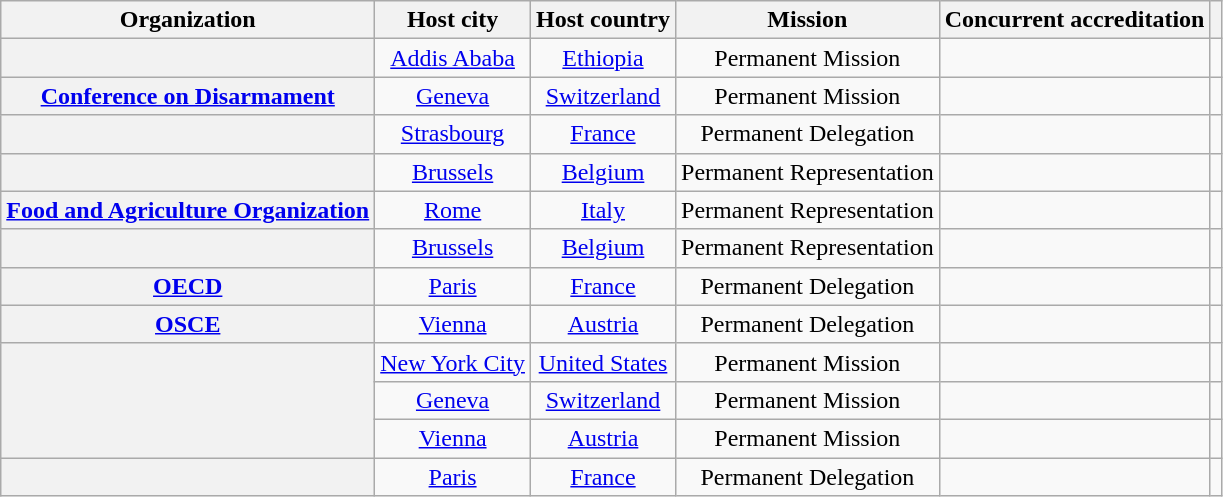<table class="wikitable plainrowheaders" style="text-align:center;">
<tr>
<th scope="col">Organization</th>
<th scope="col">Host city</th>
<th scope="col">Host country</th>
<th scope="col">Mission</th>
<th scope="col">Concurrent accreditation</th>
<th scope="col"></th>
</tr>
<tr>
<th scope="row"></th>
<td><a href='#'>Addis Ababa</a></td>
<td><a href='#'>Ethiopia</a></td>
<td>Permanent Mission</td>
<td></td>
<td></td>
</tr>
<tr>
<th scope="row"><a href='#'>Conference on Disarmament</a></th>
<td><a href='#'>Geneva</a></td>
<td><a href='#'>Switzerland</a></td>
<td>Permanent Mission</td>
<td></td>
<td></td>
</tr>
<tr>
<th scope="row"></th>
<td><a href='#'>Strasbourg</a></td>
<td><a href='#'>France</a></td>
<td>Permanent Delegation</td>
<td></td>
<td></td>
</tr>
<tr>
<th scope="row"></th>
<td><a href='#'>Brussels</a></td>
<td><a href='#'>Belgium</a></td>
<td>Permanent Representation</td>
<td></td>
<td></td>
</tr>
<tr>
<th scope="row"> <a href='#'>Food and Agriculture Organization</a></th>
<td><a href='#'>Rome</a></td>
<td><a href='#'>Italy</a></td>
<td>Permanent Representation</td>
<td></td>
<td></td>
</tr>
<tr>
<th scope="row"></th>
<td><a href='#'>Brussels</a></td>
<td><a href='#'>Belgium</a></td>
<td>Permanent Representation</td>
<td></td>
<td></td>
</tr>
<tr>
<th scope="row"> <a href='#'>OECD</a></th>
<td><a href='#'>Paris</a></td>
<td><a href='#'>France</a></td>
<td>Permanent Delegation</td>
<td></td>
<td></td>
</tr>
<tr>
<th scope="row"> <a href='#'>OSCE</a></th>
<td><a href='#'>Vienna</a></td>
<td><a href='#'>Austria</a></td>
<td>Permanent Delegation</td>
<td></td>
<td></td>
</tr>
<tr>
<th scope="row"  rowspan="3"></th>
<td><a href='#'>New York City</a></td>
<td><a href='#'>United States</a></td>
<td>Permanent Mission</td>
<td></td>
<td></td>
</tr>
<tr>
<td><a href='#'>Geneva</a></td>
<td><a href='#'>Switzerland</a></td>
<td>Permanent Mission</td>
<td></td>
<td></td>
</tr>
<tr>
<td><a href='#'>Vienna</a></td>
<td><a href='#'>Austria</a></td>
<td>Permanent Mission</td>
<td></td>
<td></td>
</tr>
<tr>
<th scope="row"></th>
<td><a href='#'>Paris</a></td>
<td><a href='#'>France</a></td>
<td>Permanent Delegation</td>
<td></td>
<td></td>
</tr>
</table>
